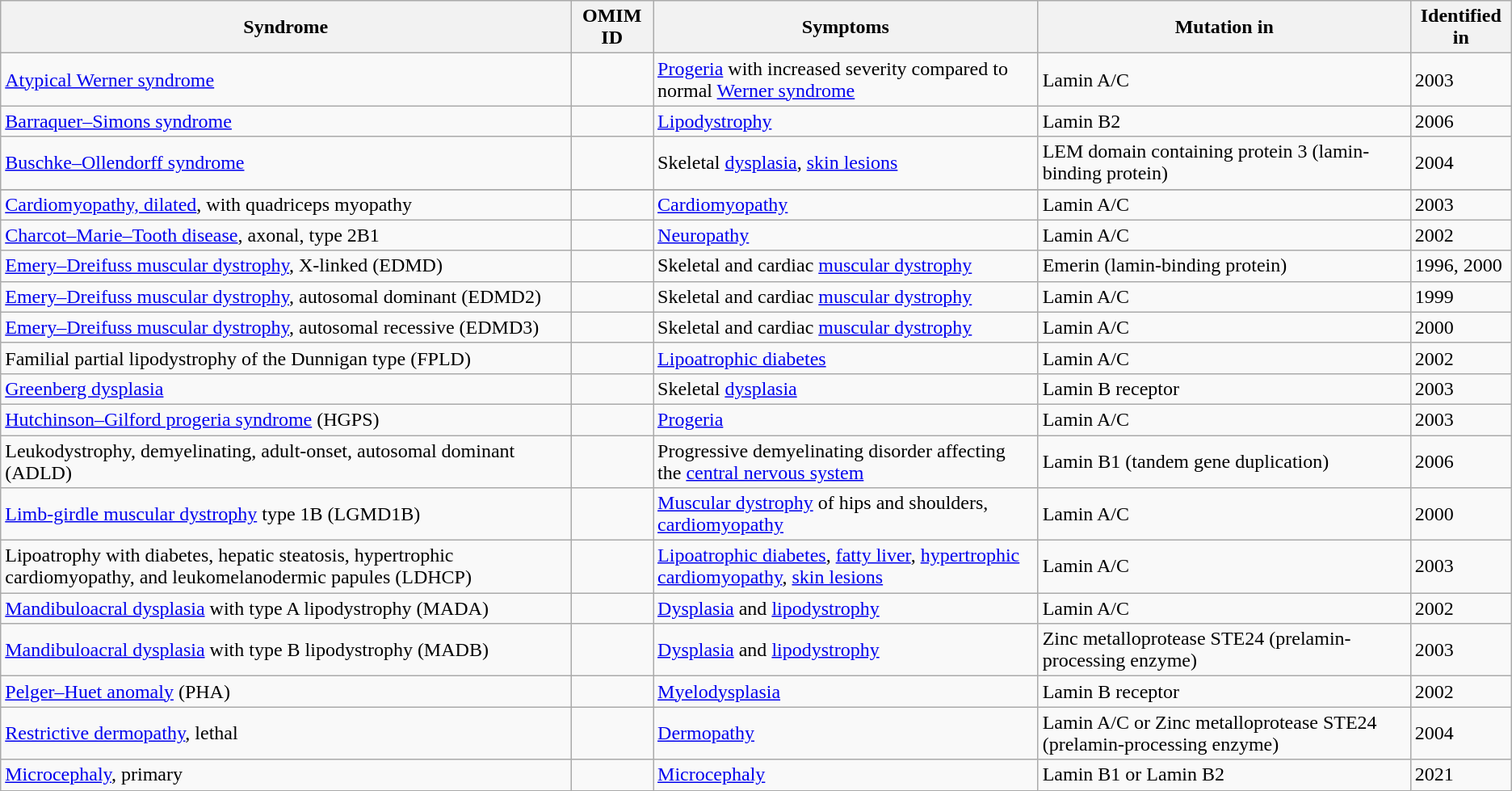<table class="sortable wikitable">
<tr ---->
<th align="center">Syndrome</th>
<th align="center">OMIM ID</th>
<th align="center">Symptoms</th>
<th align="center">Mutation in</th>
<th align="center">Identified in</th>
</tr>
<tr align="left">
<td><a href='#'>Atypical Werner syndrome</a></td>
<td></td>
<td><a href='#'>Progeria</a> with increased severity compared to normal <a href='#'>Werner syndrome</a></td>
<td>Lamin A/C</td>
<td>2003</td>
</tr>
<tr align="left">
<td><a href='#'>Barraquer–Simons syndrome</a></td>
<td></td>
<td><a href='#'>Lipodystrophy</a></td>
<td>Lamin B2</td>
<td>2006</td>
</tr>
<tr align="left">
<td><a href='#'>Buschke–Ollendorff syndrome</a></td>
<td></td>
<td>Skeletal <a href='#'>dysplasia</a>, <a href='#'>skin lesions</a></td>
<td>LEM domain containing protein 3 (lamin-binding protein)</td>
<td>2004</td>
</tr>
<tr align="left"|Cardiomyopathy, dilated, 1A (CMD1A) || >
</tr>
<tr align="left">
<td><a href='#'>Cardiomyopathy, dilated</a>, with quadriceps myopathy</td>
<td></td>
<td><a href='#'>Cardiomyopathy</a></td>
<td>Lamin A/C</td>
<td>2003</td>
</tr>
<tr align="left">
<td><a href='#'>Charcot–Marie–Tooth disease</a>, axonal, type 2B1</td>
<td></td>
<td><a href='#'>Neuropathy</a></td>
<td>Lamin A/C</td>
<td>2002</td>
</tr>
<tr align="left">
<td><a href='#'>Emery–Dreifuss muscular dystrophy</a>, X-linked (EDMD)</td>
<td></td>
<td>Skeletal and cardiac <a href='#'>muscular dystrophy</a></td>
<td>Emerin (lamin-binding protein)</td>
<td>1996, 2000</td>
</tr>
<tr align="left">
<td><a href='#'>Emery–Dreifuss muscular dystrophy</a>, autosomal dominant (EDMD2)</td>
<td></td>
<td>Skeletal and cardiac <a href='#'>muscular dystrophy</a></td>
<td>Lamin A/C</td>
<td>1999</td>
</tr>
<tr align="left">
<td><a href='#'>Emery–Dreifuss muscular dystrophy</a>, autosomal recessive (EDMD3)</td>
<td></td>
<td>Skeletal and cardiac <a href='#'>muscular dystrophy</a></td>
<td>Lamin A/C</td>
<td>2000</td>
</tr>
<tr align="left">
<td>Familial partial lipodystrophy of the Dunnigan type (FPLD)</td>
<td></td>
<td><a href='#'>Lipoatrophic diabetes</a></td>
<td>Lamin A/C</td>
<td>2002</td>
</tr>
<tr align="left">
<td><a href='#'>Greenberg dysplasia</a></td>
<td></td>
<td>Skeletal <a href='#'>dysplasia</a></td>
<td>Lamin B receptor</td>
<td>2003</td>
</tr>
<tr align="left">
<td><a href='#'>Hutchinson–Gilford progeria syndrome</a> (HGPS)</td>
<td></td>
<td><a href='#'>Progeria</a></td>
<td>Lamin A/C</td>
<td>2003</td>
</tr>
<tr align="left">
<td>Leukodystrophy, demyelinating, adult-onset, autosomal dominant (ADLD)</td>
<td></td>
<td>Progressive demyelinating disorder affecting the <a href='#'>central nervous system</a></td>
<td>Lamin B1 (tandem gene duplication)</td>
<td>2006</td>
</tr>
<tr align="left">
<td><a href='#'>Limb-girdle muscular dystrophy</a> type 1B (LGMD1B)</td>
<td></td>
<td><a href='#'>Muscular dystrophy</a> of hips and shoulders, <a href='#'>cardiomyopathy</a></td>
<td>Lamin A/C</td>
<td>2000</td>
</tr>
<tr align="left">
<td>Lipoatrophy with diabetes, hepatic steatosis, hypertrophic cardiomyopathy, and leukomelanodermic papules (LDHCP)</td>
<td></td>
<td><a href='#'>Lipoatrophic diabetes</a>, <a href='#'>fatty liver</a>, <a href='#'>hypertrophic cardiomyopathy</a>, <a href='#'>skin lesions</a></td>
<td>Lamin A/C</td>
<td>2003</td>
</tr>
<tr align="left">
<td><a href='#'>Mandibuloacral dysplasia</a> with type A lipodystrophy (MADA)</td>
<td></td>
<td><a href='#'>Dysplasia</a> and <a href='#'>lipodystrophy</a></td>
<td>Lamin A/C</td>
<td>2002</td>
</tr>
<tr align="left">
<td><a href='#'>Mandibuloacral dysplasia</a> with type B lipodystrophy (MADB)</td>
<td></td>
<td><a href='#'>Dysplasia</a> and <a href='#'>lipodystrophy</a></td>
<td>Zinc metalloprotease STE24 (prelamin-processing enzyme)</td>
<td>2003</td>
</tr>
<tr align="left">
<td><a href='#'>Pelger–Huet anomaly</a> (PHA)</td>
<td></td>
<td><a href='#'>Myelodysplasia</a></td>
<td>Lamin B receptor</td>
<td>2002</td>
</tr>
<tr align="left">
<td><a href='#'>Restrictive dermopathy</a>, lethal</td>
<td></td>
<td><a href='#'>Dermopathy</a></td>
<td>Lamin A/C or Zinc metalloprotease STE24 (prelamin-processing enzyme)</td>
<td>2004</td>
</tr>
<tr align="left">
<td><a href='#'>Microcephaly</a>, primary</td>
<td></td>
<td><a href='#'>Microcephaly</a></td>
<td>Lamin B1 or Lamin B2</td>
<td>2021 </td>
</tr>
</table>
